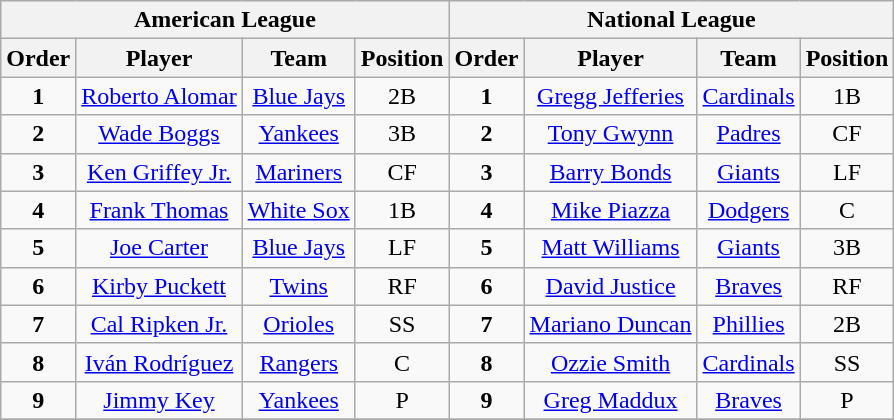<table class="wikitable" style="font-size: 100%; text-align:center;">
<tr>
<th colspan="4">American League</th>
<th colspan="4">National League</th>
</tr>
<tr>
<th>Order</th>
<th>Player</th>
<th>Team</th>
<th>Position</th>
<th>Order</th>
<th>Player</th>
<th>Team</th>
<th>Position</th>
</tr>
<tr>
<td><strong>1</strong></td>
<td><a href='#'>Roberto Alomar</a></td>
<td><a href='#'>Blue Jays</a></td>
<td>2B</td>
<td><strong>1</strong></td>
<td><a href='#'>Gregg Jefferies</a></td>
<td><a href='#'>Cardinals</a></td>
<td>1B</td>
</tr>
<tr>
<td><strong>2</strong></td>
<td><a href='#'>Wade Boggs</a></td>
<td><a href='#'>Yankees</a></td>
<td>3B</td>
<td><strong>2</strong></td>
<td><a href='#'>Tony Gwynn</a></td>
<td><a href='#'>Padres</a></td>
<td>CF</td>
</tr>
<tr>
<td><strong>3</strong></td>
<td><a href='#'>Ken Griffey Jr.</a></td>
<td><a href='#'>Mariners</a></td>
<td>CF</td>
<td><strong>3</strong></td>
<td><a href='#'>Barry Bonds</a></td>
<td><a href='#'>Giants</a></td>
<td>LF</td>
</tr>
<tr>
<td><strong>4</strong></td>
<td><a href='#'>Frank Thomas</a></td>
<td><a href='#'>White Sox</a></td>
<td>1B</td>
<td><strong>4</strong></td>
<td><a href='#'>Mike Piazza</a></td>
<td><a href='#'>Dodgers</a></td>
<td>C</td>
</tr>
<tr>
<td><strong>5</strong></td>
<td><a href='#'>Joe Carter</a></td>
<td><a href='#'>Blue Jays</a></td>
<td>LF</td>
<td><strong>5</strong></td>
<td><a href='#'>Matt Williams</a></td>
<td><a href='#'>Giants</a></td>
<td>3B</td>
</tr>
<tr>
<td><strong>6</strong></td>
<td><a href='#'>Kirby Puckett</a></td>
<td><a href='#'>Twins</a></td>
<td>RF</td>
<td><strong>6</strong></td>
<td><a href='#'>David Justice</a></td>
<td><a href='#'>Braves</a></td>
<td>RF</td>
</tr>
<tr>
<td><strong>7</strong></td>
<td><a href='#'>Cal Ripken Jr.</a></td>
<td><a href='#'>Orioles</a></td>
<td>SS</td>
<td><strong>7</strong></td>
<td><a href='#'>Mariano Duncan</a></td>
<td><a href='#'>Phillies</a></td>
<td>2B</td>
</tr>
<tr>
<td><strong>8</strong></td>
<td><a href='#'>Iván Rodríguez</a></td>
<td><a href='#'>Rangers</a></td>
<td>C</td>
<td><strong>8</strong></td>
<td><a href='#'>Ozzie Smith</a></td>
<td><a href='#'>Cardinals</a></td>
<td>SS</td>
</tr>
<tr>
<td><strong>9</strong></td>
<td><a href='#'>Jimmy Key</a></td>
<td><a href='#'>Yankees</a></td>
<td>P</td>
<td><strong>9</strong></td>
<td><a href='#'>Greg Maddux</a></td>
<td><a href='#'>Braves</a></td>
<td>P</td>
</tr>
<tr>
</tr>
</table>
